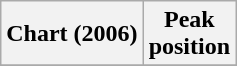<table class="wikitable plainrowheaders" style="text-align:center;">
<tr>
<th scope="col">Chart (2006)</th>
<th scope="col">Peak<br>position</th>
</tr>
<tr>
</tr>
</table>
